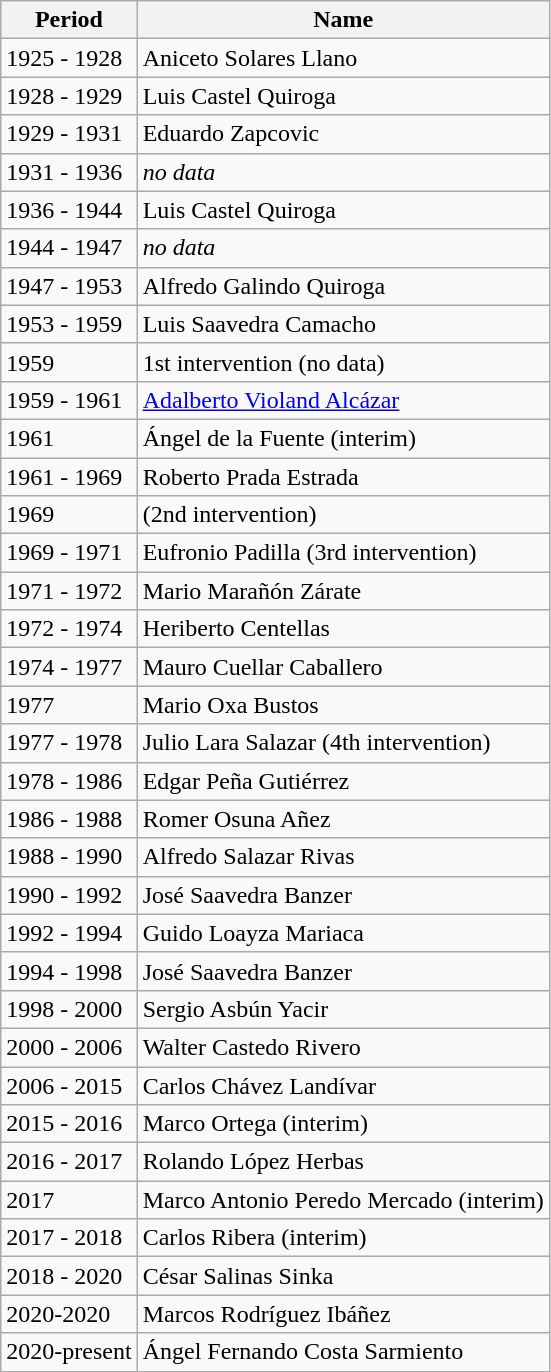<table class="wikitable">
<tr>
<th>Period</th>
<th>Name</th>
</tr>
<tr>
<td>1925 - 1928</td>
<td>Aniceto Solares Llano</td>
</tr>
<tr>
<td>1928 - 1929</td>
<td>Luis Castel Quiroga</td>
</tr>
<tr>
<td>1929 - 1931</td>
<td>Eduardo Zapcovic</td>
</tr>
<tr>
<td>1931 - 1936</td>
<td><em>no data</em></td>
</tr>
<tr>
<td>1936 - 1944</td>
<td>Luis Castel Quiroga</td>
</tr>
<tr>
<td>1944 - 1947</td>
<td><em>no data</em></td>
</tr>
<tr>
<td>1947 - 1953</td>
<td>Alfredo Galindo Quiroga</td>
</tr>
<tr>
<td>1953 - 1959</td>
<td>Luis Saavedra Camacho</td>
</tr>
<tr>
<td>1959</td>
<td>1st intervention (no data)</td>
</tr>
<tr>
<td>1959 - 1961</td>
<td><a href='#'>Adalberto Violand Alcázar</a></td>
</tr>
<tr>
<td>1961</td>
<td>Ángel de la Fuente (interim)</td>
</tr>
<tr>
<td>1961 - 1969</td>
<td>Roberto Prada Estrada</td>
</tr>
<tr>
<td>1969</td>
<td> (2nd intervention)</td>
</tr>
<tr>
<td>1969 - 1971</td>
<td>Eufronio Padilla (3rd intervention)</td>
</tr>
<tr>
<td>1971 - 1972</td>
<td>Mario Marañón Zárate</td>
</tr>
<tr>
<td>1972 - 1974</td>
<td>Heriberto Centellas</td>
</tr>
<tr>
<td>1974 - 1977</td>
<td>Mauro Cuellar Caballero</td>
</tr>
<tr>
<td>1977</td>
<td>Mario Oxa Bustos</td>
</tr>
<tr>
<td>1977 - 1978</td>
<td>Julio Lara Salazar (4th intervention)</td>
</tr>
<tr>
<td>1978 - 1986</td>
<td>Edgar Peña Gutiérrez</td>
</tr>
<tr>
<td>1986 - 1988</td>
<td>Romer Osuna Añez</td>
</tr>
<tr>
<td>1988 - 1990</td>
<td>Alfredo Salazar Rivas</td>
</tr>
<tr>
<td>1990 - 1992</td>
<td>José Saavedra Banzer</td>
</tr>
<tr>
<td>1992 - 1994</td>
<td>Guido Loayza Mariaca</td>
</tr>
<tr>
<td>1994 - 1998</td>
<td>José Saavedra Banzer</td>
</tr>
<tr>
<td>1998 - 2000</td>
<td>Sergio Asbún Yacir</td>
</tr>
<tr>
<td>2000 - 2006</td>
<td>Walter Castedo Rivero</td>
</tr>
<tr>
<td>2006 - 2015</td>
<td>Carlos Chávez Landívar</td>
</tr>
<tr>
<td>2015 - 2016</td>
<td>Marco Ortega (interim)</td>
</tr>
<tr>
<td>2016 - 2017</td>
<td>Rolando López Herbas</td>
</tr>
<tr>
<td>2017</td>
<td>Marco Antonio Peredo Mercado (interim)</td>
</tr>
<tr>
<td>2017 - 2018</td>
<td>Carlos Ribera (interim)</td>
</tr>
<tr>
<td>2018 - 2020</td>
<td>César Salinas Sinka</td>
</tr>
<tr>
<td>2020-2020</td>
<td>Marcos Rodríguez Ibáñez</td>
</tr>
<tr>
<td>2020-present</td>
<td>Ángel Fernando Costa Sarmiento</td>
</tr>
</table>
